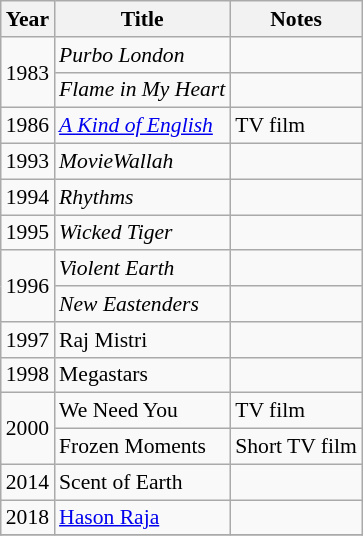<table class="wikitable" style="font-size: 90%;">
<tr>
<th>Year</th>
<th>Title</th>
<th>Notes</th>
</tr>
<tr>
<td rowspan="2">1983</td>
<td><em>Purbo London</em></td>
<td></td>
</tr>
<tr>
<td><em>Flame in My Heart</em></td>
<td></td>
</tr>
<tr>
<td rowspan="1">1986</td>
<td><em><a href='#'>A Kind of English</a></em></td>
<td>TV film</td>
</tr>
<tr>
<td rowspan="1">1993</td>
<td><em>MovieWallah</em></td>
<td></td>
</tr>
<tr>
<td rowspan="1">1994</td>
<td><em>Rhythms</em></td>
<td></td>
</tr>
<tr>
<td rowspan="1">1995</td>
<td><em>Wicked Tiger</em></td>
<td></td>
</tr>
<tr>
<td rowspan="2">1996</td>
<td><em>Violent Earth</em></td>
<td></td>
</tr>
<tr>
<td><em>New Eastenders</em></td>
<td></td>
</tr>
<tr>
<td rowspan="1">1997</td>
<td>Raj Mistri<em></td>
<td></td>
</tr>
<tr>
<td rowspan="1">1998</td>
<td></em>Megastars<em></td>
<td></td>
</tr>
<tr>
<td rowspan="2">2000</td>
<td></em>We Need You<em></td>
<td>TV film</td>
</tr>
<tr>
<td></em>Frozen Moments<em></td>
<td>Short TV film</td>
</tr>
<tr>
<td rowspan="1">2014</td>
<td></em>Scent of Earth<em></td>
<td></td>
</tr>
<tr>
<td rowspan="1">2018</td>
<td></em><a href='#'>Hason Raja</a><em></td>
<td></td>
</tr>
<tr>
</tr>
</table>
